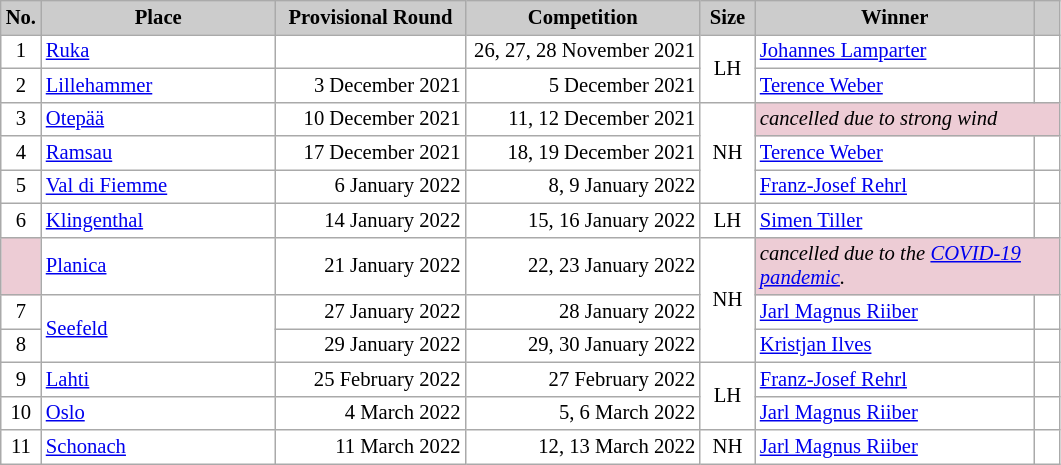<table class="wikitable plainrowheaders" style="background:#fff; font-size:86%; line-height:16px; border:grey solid 1px; border-collapse:collapse;">
<tr style="background:#ccc; text-align:center;">
<th style="background-color: #ccc;" width=20>No.</th>
<th style="background-color: #ccc;" width=150>Place</th>
<th style="background-color: #ccc;" width=120>Provisional Round</th>
<th style="background-color: #ccc;" width=150>Competition</th>
<th style="background-color: #ccc;" width=30>Size</th>
<th style="background-color: #ccc;" width=180>Winner</th>
<th scope="col" style="background:#ccc; width:10px;"></th>
</tr>
<tr>
<td align=center>1</td>
<td> <a href='#'>Ruka</a></td>
<td align=right></td>
<td align=right>26, 27, 28 November 2021</td>
<td rowspan=2 align=center>LH</td>
<td> <a href='#'>Johannes Lamparter</a></td>
<td></td>
</tr>
<tr>
<td align=center>2</td>
<td> <a href='#'>Lillehammer</a></td>
<td align=right>3 December 2021</td>
<td align=right>5 December 2021</td>
<td> <a href='#'>Terence Weber</a></td>
<td></td>
</tr>
<tr>
<td align=center>3</td>
<td> <a href='#'>Otepää</a></td>
<td align=right>10 December 2021</td>
<td align=right>11, 12 December 2021</td>
<td rowspan=3 align=center>NH</td>
<td colspan=2 bgcolor="EDCCD5"><em>cancelled due to strong wind</em></td>
</tr>
<tr>
<td align=center>4</td>
<td> <a href='#'>Ramsau</a></td>
<td align=right>17 December 2021</td>
<td align=right>18, 19 December 2021</td>
<td> <a href='#'>Terence Weber</a></td>
<td></td>
</tr>
<tr>
<td align=center>5</td>
<td> <a href='#'>Val di Fiemme</a></td>
<td align=right>6 January 2022</td>
<td align=right>8, 9 January 2022</td>
<td> <a href='#'>Franz-Josef Rehrl</a></td>
<td></td>
</tr>
<tr>
<td align=center>6</td>
<td> <a href='#'>Klingenthal</a></td>
<td align=right>14 January 2022</td>
<td align=right>15, 16 January 2022</td>
<td align=center>LH</td>
<td> <a href='#'>Simen Tiller</a></td>
<td></td>
</tr>
<tr>
<td bgcolor="EDCCD5"></td>
<td> <a href='#'>Planica</a></td>
<td align=right>21 January 2022</td>
<td align=right>22, 23 January 2022</td>
<td rowspan=3 align=center>NH</td>
<td colspan=2 bgcolor="EDCCD5"><em>cancelled due to the <a href='#'>COVID-19 pandemic</a>.</em></td>
</tr>
<tr>
<td align=center>7</td>
<td rowspan=2> <a href='#'>Seefeld</a></td>
<td align=right>27 January 2022</td>
<td align=right>28 January 2022</td>
<td> <a href='#'>Jarl Magnus Riiber</a></td>
<td></td>
</tr>
<tr>
<td align=center>8</td>
<td align=right>29 January 2022</td>
<td align=right>29, 30 January 2022</td>
<td> <a href='#'>Kristjan Ilves</a></td>
<td></td>
</tr>
<tr>
<td align=center>9</td>
<td> <a href='#'>Lahti</a></td>
<td align=right>25 February 2022</td>
<td align=right>27 February 2022</td>
<td rowspan=2 align=center>LH</td>
<td> <a href='#'>Franz-Josef Rehrl</a></td>
<td></td>
</tr>
<tr>
<td align=center>10</td>
<td> <a href='#'>Oslo</a></td>
<td align=right>4 March 2022</td>
<td align=right>5, 6 March 2022</td>
<td> <a href='#'>Jarl Magnus Riiber</a></td>
<td></td>
</tr>
<tr>
<td align=center>11</td>
<td> <a href='#'>Schonach</a></td>
<td align=right>11 March 2022</td>
<td align=right>12, 13 March 2022</td>
<td align=center>NH</td>
<td> <a href='#'>Jarl Magnus Riiber</a></td>
<td></td>
</tr>
</table>
